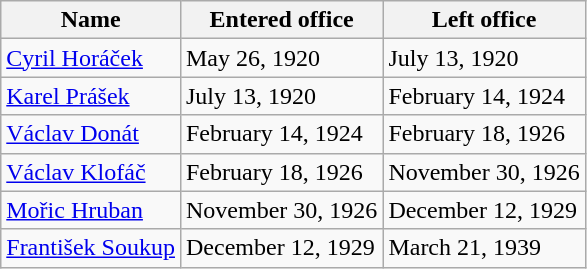<table class="wikitable">
<tr>
<th>Name</th>
<th>Entered office</th>
<th>Left office</th>
</tr>
<tr>
<td><a href='#'>Cyril Horáček</a></td>
<td>May 26, 1920</td>
<td>July 13, 1920</td>
</tr>
<tr>
<td><a href='#'>Karel Prášek</a></td>
<td>July 13, 1920</td>
<td>February 14, 1924</td>
</tr>
<tr>
<td><a href='#'>Václav Donát</a></td>
<td>February 14, 1924</td>
<td>February 18, 1926</td>
</tr>
<tr>
<td><a href='#'>Václav Klofáč</a></td>
<td>February 18, 1926</td>
<td>November 30, 1926</td>
</tr>
<tr>
<td><a href='#'>Mořic Hruban</a></td>
<td>November 30, 1926</td>
<td>December 12, 1929</td>
</tr>
<tr>
<td><a href='#'>František Soukup</a></td>
<td>December 12, 1929</td>
<td>March 21, 1939</td>
</tr>
</table>
